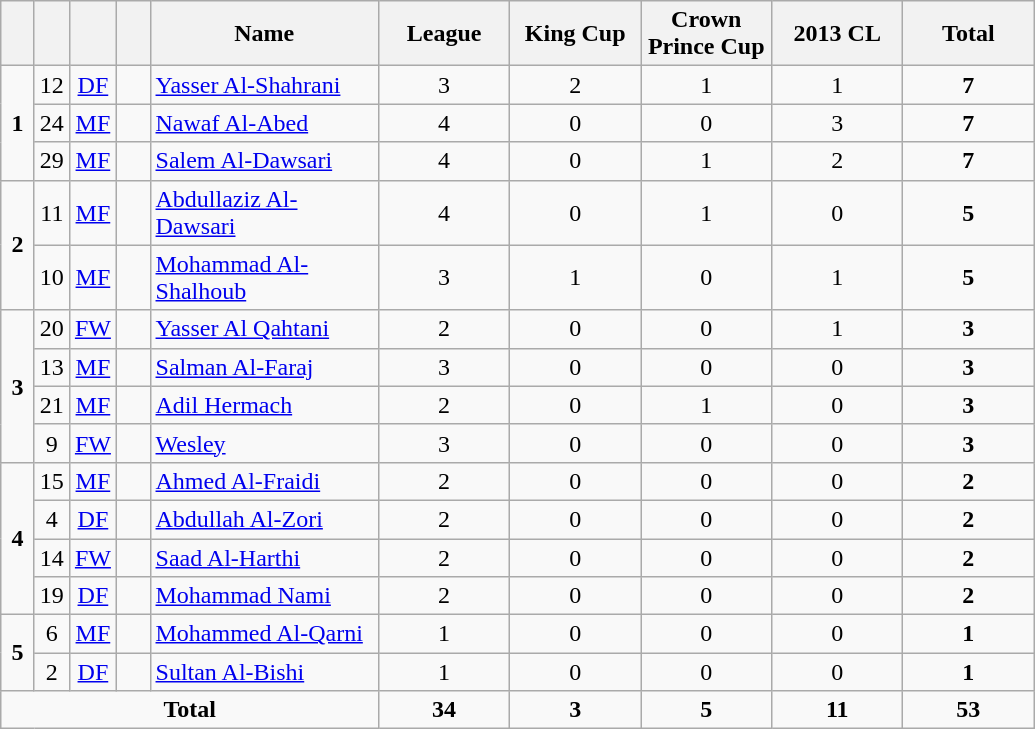<table class="wikitable" style="text-align:center">
<tr>
<th width=15></th>
<th width=15></th>
<th width=15></th>
<th width=15></th>
<th width=145>Name</th>
<th width=80><strong>League</strong></th>
<th width=80><strong>King Cup</strong></th>
<th width=80><strong>Crown Prince Cup</strong></th>
<th width=80><strong>2013 CL</strong></th>
<th width=80><strong>Total</strong></th>
</tr>
<tr>
<td rowspan=3><strong>1</strong></td>
<td>12</td>
<td><a href='#'>DF</a></td>
<td></td>
<td align=left><a href='#'>Yasser Al-Shahrani</a></td>
<td>3</td>
<td>2</td>
<td>1</td>
<td>1</td>
<td><strong>7</strong></td>
</tr>
<tr>
<td>24</td>
<td><a href='#'>MF</a></td>
<td></td>
<td align=left><a href='#'>Nawaf Al-Abed</a></td>
<td>4</td>
<td>0</td>
<td>0</td>
<td>3</td>
<td><strong>7</strong></td>
</tr>
<tr>
<td>29</td>
<td><a href='#'>MF</a></td>
<td></td>
<td align=left><a href='#'>Salem Al-Dawsari</a></td>
<td>4</td>
<td>0</td>
<td>1</td>
<td>2</td>
<td><strong>7</strong></td>
</tr>
<tr>
<td rowspan=2><strong>2</strong></td>
<td>11</td>
<td><a href='#'>MF</a></td>
<td></td>
<td align=left><a href='#'>Abdullaziz Al-Dawsari</a></td>
<td>4</td>
<td>0</td>
<td>1</td>
<td>0</td>
<td><strong>5</strong></td>
</tr>
<tr>
<td>10</td>
<td><a href='#'>MF</a></td>
<td></td>
<td align=left><a href='#'>Mohammad Al-Shalhoub</a></td>
<td>3</td>
<td>1</td>
<td>0</td>
<td>1</td>
<td><strong>5</strong></td>
</tr>
<tr>
<td rowspan=4><strong>3</strong></td>
<td>20</td>
<td><a href='#'>FW</a></td>
<td></td>
<td align=left><a href='#'>Yasser Al Qahtani</a></td>
<td>2</td>
<td>0</td>
<td>0</td>
<td>1</td>
<td><strong>3</strong></td>
</tr>
<tr>
<td>13</td>
<td><a href='#'>MF</a></td>
<td></td>
<td align=left><a href='#'>Salman Al-Faraj</a></td>
<td>3</td>
<td>0</td>
<td>0</td>
<td>0</td>
<td><strong>3</strong></td>
</tr>
<tr>
<td>21</td>
<td><a href='#'>MF</a></td>
<td></td>
<td align=left><a href='#'>Adil Hermach</a></td>
<td>2</td>
<td>0</td>
<td>1</td>
<td>0</td>
<td><strong>3</strong></td>
</tr>
<tr>
<td>9</td>
<td><a href='#'>FW</a></td>
<td></td>
<td align=left><a href='#'>Wesley</a></td>
<td>3</td>
<td>0</td>
<td>0</td>
<td>0</td>
<td><strong>3</strong></td>
</tr>
<tr>
<td rowspan=4><strong>4</strong></td>
<td>15</td>
<td><a href='#'>MF</a></td>
<td></td>
<td align=left><a href='#'>Ahmed Al-Fraidi</a></td>
<td>2</td>
<td>0</td>
<td>0</td>
<td>0</td>
<td><strong>2</strong></td>
</tr>
<tr>
<td>4</td>
<td><a href='#'>DF</a></td>
<td></td>
<td align=left><a href='#'>Abdullah Al-Zori</a></td>
<td>2</td>
<td>0</td>
<td>0</td>
<td>0</td>
<td><strong>2</strong></td>
</tr>
<tr>
<td>14</td>
<td><a href='#'>FW</a></td>
<td></td>
<td align=left><a href='#'>Saad Al-Harthi</a></td>
<td>2</td>
<td>0</td>
<td>0</td>
<td>0</td>
<td><strong>2</strong></td>
</tr>
<tr>
<td>19</td>
<td><a href='#'>DF</a></td>
<td></td>
<td align=left><a href='#'>Mohammad Nami</a></td>
<td>2</td>
<td>0</td>
<td>0</td>
<td>0</td>
<td><strong>2</strong></td>
</tr>
<tr>
<td rowspan=2><strong>5</strong></td>
<td>6</td>
<td><a href='#'>MF</a></td>
<td></td>
<td align=left><a href='#'>Mohammed Al-Qarni</a></td>
<td>1</td>
<td>0</td>
<td>0</td>
<td>0</td>
<td><strong>1</strong></td>
</tr>
<tr>
<td>2</td>
<td><a href='#'>DF</a></td>
<td></td>
<td align=left><a href='#'>Sultan Al-Bishi</a></td>
<td>1</td>
<td>0</td>
<td>0</td>
<td>0</td>
<td><strong>1</strong></td>
</tr>
<tr>
<td colspan=5><strong>Total</strong></td>
<td><strong>34</strong></td>
<td><strong>3</strong></td>
<td><strong>5</strong></td>
<td><strong>11</strong></td>
<td><strong>53</strong></td>
</tr>
</table>
